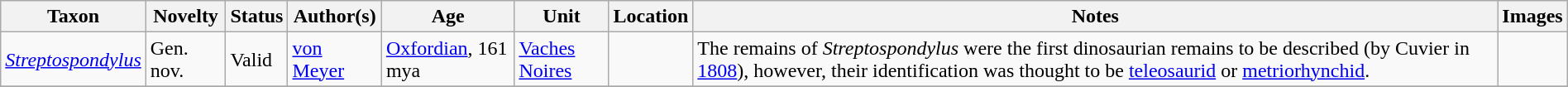<table class="wikitable sortable" align="center" width="100%">
<tr>
<th>Taxon</th>
<th>Novelty</th>
<th>Status</th>
<th>Author(s)</th>
<th>Age</th>
<th>Unit</th>
<th>Location</th>
<th>Notes</th>
<th>Images</th>
</tr>
<tr>
<td><em><a href='#'>Streptospondylus</a></em></td>
<td>Gen. nov.</td>
<td>Valid</td>
<td><a href='#'>von Meyer</a></td>
<td><a href='#'>Oxfordian</a>, 161 mya</td>
<td><a href='#'>Vaches Noires</a></td>
<td></td>
<td>The remains of <em>Streptospondylus</em> were the first dinosaurian remains to be described (by Cuvier in <a href='#'>1808</a>), however, their identification was thought to be <a href='#'>teleosaurid</a> or <a href='#'>metriorhynchid</a>.</td>
<td></td>
</tr>
<tr>
</tr>
</table>
